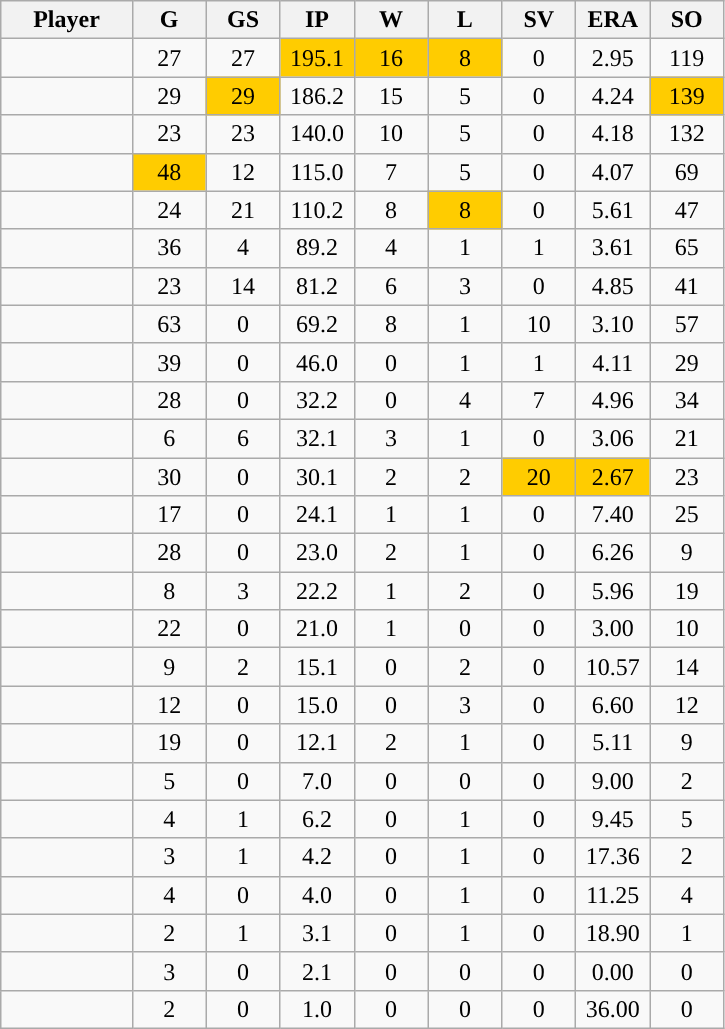<table class="wikitable sortable">
<tr>
<th bgcolor="#DDDDFF" width="16%">Player</th>
<th bgcolor="#DDDDFF" width="9%">G</th>
<th bgcolor="#DDDDFF" width="9%">GS</th>
<th bgcolor="#DDDDFF" width="9%">IP</th>
<th bgcolor="#DDDDFF" width="9%">W</th>
<th bgcolor="#DDDDFF" width="9%">L</th>
<th bgcolor="#DDDDFF" width="9%">SV</th>
<th bgcolor="#DDDDFF" width="9%">ERA</th>
<th bgcolor="#DDDDFF" width="9%">SO</th>
</tr>
<tr align="center">
<td></td>
<td>27</td>
<td>27</td>
<td style="background:#fc0;">195.1</td>
<td style="background:#fc0;">16</td>
<td style="background:#fc0;">8</td>
<td>0</td>
<td>2.95</td>
<td>119</td>
</tr>
<tr align="center">
<td></td>
<td>29</td>
<td style="background:#fc0;">29</td>
<td>186.2</td>
<td>15</td>
<td>5</td>
<td>0</td>
<td>4.24</td>
<td style="background:#fc0;">139</td>
</tr>
<tr align="center">
<td></td>
<td>23</td>
<td>23</td>
<td>140.0</td>
<td>10</td>
<td>5</td>
<td>0</td>
<td>4.18</td>
<td>132</td>
</tr>
<tr align="center">
<td></td>
<td style="background:#fc0;">48</td>
<td>12</td>
<td>115.0</td>
<td>7</td>
<td>5</td>
<td>0</td>
<td>4.07</td>
<td>69</td>
</tr>
<tr align="center">
<td></td>
<td>24</td>
<td>21</td>
<td>110.2</td>
<td>8</td>
<td style="background:#fc0;">8</td>
<td>0</td>
<td>5.61</td>
<td>47</td>
</tr>
<tr align="center">
<td></td>
<td>36</td>
<td>4</td>
<td>89.2</td>
<td>4</td>
<td>1</td>
<td>1</td>
<td>3.61</td>
<td>65</td>
</tr>
<tr align="center">
<td></td>
<td>23</td>
<td>14</td>
<td>81.2</td>
<td>6</td>
<td>3</td>
<td>0</td>
<td>4.85</td>
<td>41</td>
</tr>
<tr align="center">
<td></td>
<td>63</td>
<td>0</td>
<td>69.2</td>
<td>8</td>
<td>1</td>
<td>10</td>
<td>3.10</td>
<td>57</td>
</tr>
<tr align="center">
<td></td>
<td>39</td>
<td>0</td>
<td>46.0</td>
<td>0</td>
<td>1</td>
<td>1</td>
<td>4.11</td>
<td>29</td>
</tr>
<tr align="center">
<td></td>
<td>28</td>
<td>0</td>
<td>32.2</td>
<td>0</td>
<td>4</td>
<td>7</td>
<td>4.96</td>
<td>34</td>
</tr>
<tr align="center">
<td></td>
<td>6</td>
<td>6</td>
<td>32.1</td>
<td>3</td>
<td>1</td>
<td>0</td>
<td>3.06</td>
<td>21</td>
</tr>
<tr align="center">
<td></td>
<td>30</td>
<td>0</td>
<td>30.1</td>
<td>2</td>
<td>2</td>
<td style="background:#fc0;">20</td>
<td style="background:#fc0;">2.67</td>
<td>23</td>
</tr>
<tr align="center">
<td></td>
<td>17</td>
<td>0</td>
<td>24.1</td>
<td>1</td>
<td>1</td>
<td>0</td>
<td>7.40</td>
<td>25</td>
</tr>
<tr align="center">
<td></td>
<td>28</td>
<td>0</td>
<td>23.0</td>
<td>2</td>
<td>1</td>
<td>0</td>
<td>6.26</td>
<td>9</td>
</tr>
<tr align="center">
<td></td>
<td>8</td>
<td>3</td>
<td>22.2</td>
<td>1</td>
<td>2</td>
<td>0</td>
<td>5.96</td>
<td>19</td>
</tr>
<tr align="center">
<td></td>
<td>22</td>
<td>0</td>
<td>21.0</td>
<td>1</td>
<td>0</td>
<td>0</td>
<td>3.00</td>
<td>10</td>
</tr>
<tr align="center">
<td></td>
<td>9</td>
<td>2</td>
<td>15.1</td>
<td>0</td>
<td>2</td>
<td>0</td>
<td>10.57</td>
<td>14</td>
</tr>
<tr align="center">
<td></td>
<td>12</td>
<td>0</td>
<td>15.0</td>
<td>0</td>
<td>3</td>
<td>0</td>
<td>6.60</td>
<td>12</td>
</tr>
<tr align="center">
<td></td>
<td>19</td>
<td>0</td>
<td>12.1</td>
<td>2</td>
<td>1</td>
<td>0</td>
<td>5.11</td>
<td>9</td>
</tr>
<tr align="center">
<td></td>
<td>5</td>
<td>0</td>
<td>7.0</td>
<td>0</td>
<td>0</td>
<td>0</td>
<td>9.00</td>
<td>2</td>
</tr>
<tr align="center">
<td></td>
<td>4</td>
<td>1</td>
<td>6.2</td>
<td>0</td>
<td>1</td>
<td>0</td>
<td>9.45</td>
<td>5</td>
</tr>
<tr align="center">
<td></td>
<td>3</td>
<td>1</td>
<td>4.2</td>
<td>0</td>
<td>1</td>
<td>0</td>
<td>17.36</td>
<td>2</td>
</tr>
<tr align="center">
<td></td>
<td>4</td>
<td>0</td>
<td>4.0</td>
<td>0</td>
<td>1</td>
<td>0</td>
<td>11.25</td>
<td>4</td>
</tr>
<tr align="center">
<td></td>
<td>2</td>
<td>1</td>
<td>3.1</td>
<td>0</td>
<td>1</td>
<td>0</td>
<td>18.90</td>
<td>1</td>
</tr>
<tr align="center">
<td></td>
<td>3</td>
<td>0</td>
<td>2.1</td>
<td>0</td>
<td>0</td>
<td>0</td>
<td>0.00</td>
<td>0</td>
</tr>
<tr align="center">
<td></td>
<td>2</td>
<td>0</td>
<td>1.0</td>
<td>0</td>
<td>0</td>
<td>0</td>
<td>36.00</td>
<td>0</td>
</tr>
</table>
